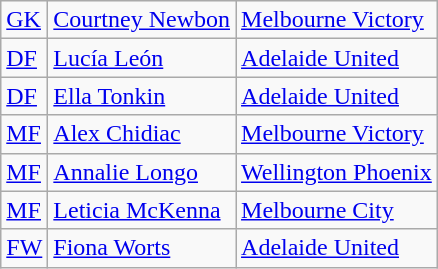<table class="wikitable">
<tr>
<td><a href='#'>GK</a></td>
<td> <a href='#'>Courtney Newbon</a></td>
<td><a href='#'>Melbourne Victory</a></td>
</tr>
<tr>
<td><a href='#'>DF</a></td>
<td> <a href='#'>Lucía León</a></td>
<td><a href='#'>Adelaide United</a></td>
</tr>
<tr>
<td><a href='#'>DF</a></td>
<td> <a href='#'>Ella Tonkin</a></td>
<td><a href='#'>Adelaide United</a></td>
</tr>
<tr>
<td><a href='#'>MF</a></td>
<td> <a href='#'>Alex Chidiac</a></td>
<td><a href='#'>Melbourne Victory</a></td>
</tr>
<tr>
<td><a href='#'>MF</a></td>
<td> <a href='#'>Annalie Longo</a></td>
<td><a href='#'>Wellington Phoenix</a></td>
</tr>
<tr>
<td><a href='#'>MF</a></td>
<td> <a href='#'>Leticia McKenna</a></td>
<td><a href='#'>Melbourne City</a></td>
</tr>
<tr>
<td><a href='#'>FW</a></td>
<td> <a href='#'>Fiona Worts</a></td>
<td><a href='#'>Adelaide United</a></td>
</tr>
</table>
